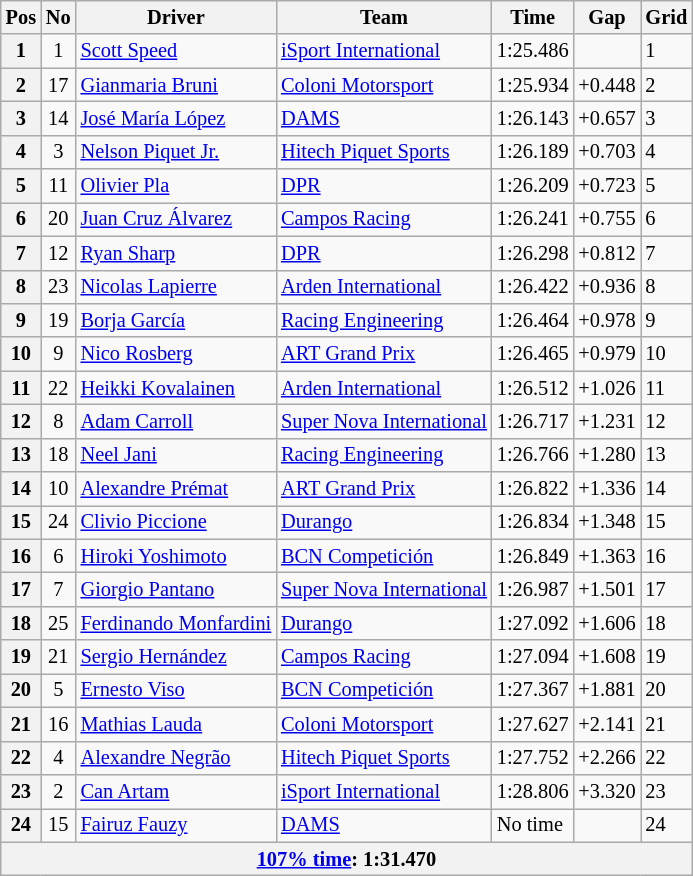<table class="wikitable" style="font-size: 85%">
<tr>
<th>Pos</th>
<th>No</th>
<th>Driver</th>
<th>Team</th>
<th>Time</th>
<th>Gap</th>
<th>Grid</th>
</tr>
<tr>
<th>1</th>
<td align="center">1</td>
<td> <a href='#'>Scott Speed</a></td>
<td><a href='#'>iSport International</a></td>
<td>1:25.486</td>
<td></td>
<td>1</td>
</tr>
<tr>
<th>2</th>
<td align="center">17</td>
<td> <a href='#'>Gianmaria Bruni</a></td>
<td><a href='#'>Coloni Motorsport</a></td>
<td>1:25.934</td>
<td>+0.448</td>
<td>2</td>
</tr>
<tr>
<th>3</th>
<td align="center">14</td>
<td> <a href='#'>José María López</a></td>
<td><a href='#'>DAMS</a></td>
<td>1:26.143</td>
<td>+0.657</td>
<td>3</td>
</tr>
<tr>
<th>4</th>
<td align="center">3</td>
<td> <a href='#'>Nelson Piquet Jr.</a></td>
<td><a href='#'>Hitech Piquet Sports</a></td>
<td>1:26.189</td>
<td>+0.703</td>
<td>4</td>
</tr>
<tr>
<th>5</th>
<td align="center">11</td>
<td> <a href='#'>Olivier Pla</a></td>
<td><a href='#'>DPR</a></td>
<td>1:26.209</td>
<td>+0.723</td>
<td>5</td>
</tr>
<tr>
<th>6</th>
<td align="center">20</td>
<td> <a href='#'>Juan Cruz Álvarez</a></td>
<td><a href='#'>Campos Racing</a></td>
<td>1:26.241</td>
<td>+0.755</td>
<td>6</td>
</tr>
<tr>
<th>7</th>
<td align="center">12</td>
<td> <a href='#'>Ryan Sharp</a></td>
<td><a href='#'>DPR</a></td>
<td>1:26.298</td>
<td>+0.812</td>
<td>7</td>
</tr>
<tr>
<th>8</th>
<td align="center">23</td>
<td> <a href='#'>Nicolas Lapierre</a></td>
<td><a href='#'>Arden International</a></td>
<td>1:26.422</td>
<td>+0.936</td>
<td>8</td>
</tr>
<tr>
<th>9</th>
<td align="center">19</td>
<td> <a href='#'>Borja García</a></td>
<td><a href='#'>Racing Engineering</a></td>
<td>1:26.464</td>
<td>+0.978</td>
<td>9</td>
</tr>
<tr>
<th>10</th>
<td align="center">9</td>
<td> <a href='#'>Nico Rosberg</a></td>
<td><a href='#'>ART Grand Prix</a></td>
<td>1:26.465</td>
<td>+0.979</td>
<td>10</td>
</tr>
<tr>
<th>11</th>
<td align="center">22</td>
<td> <a href='#'>Heikki Kovalainen</a></td>
<td><a href='#'>Arden International</a></td>
<td>1:26.512</td>
<td>+1.026</td>
<td>11</td>
</tr>
<tr>
<th>12</th>
<td align="center">8</td>
<td> <a href='#'>Adam Carroll</a></td>
<td><a href='#'>Super Nova International</a></td>
<td>1:26.717</td>
<td>+1.231</td>
<td>12</td>
</tr>
<tr>
<th>13</th>
<td align="center">18</td>
<td> <a href='#'>Neel Jani</a></td>
<td><a href='#'>Racing Engineering</a></td>
<td>1:26.766</td>
<td>+1.280</td>
<td>13</td>
</tr>
<tr>
<th>14</th>
<td align="center">10</td>
<td> <a href='#'>Alexandre Prémat</a></td>
<td><a href='#'>ART Grand Prix</a></td>
<td>1:26.822</td>
<td>+1.336</td>
<td>14</td>
</tr>
<tr>
<th>15</th>
<td align="center">24</td>
<td> <a href='#'>Clivio Piccione</a></td>
<td><a href='#'>Durango</a></td>
<td>1:26.834</td>
<td>+1.348</td>
<td>15</td>
</tr>
<tr>
<th>16</th>
<td align="center">6</td>
<td> <a href='#'>Hiroki Yoshimoto</a></td>
<td><a href='#'>BCN Competición</a></td>
<td>1:26.849</td>
<td>+1.363</td>
<td>16</td>
</tr>
<tr>
<th>17</th>
<td align="center">7</td>
<td> <a href='#'>Giorgio Pantano</a></td>
<td><a href='#'>Super Nova International</a></td>
<td>1:26.987</td>
<td>+1.501</td>
<td>17</td>
</tr>
<tr>
<th>18</th>
<td align="center">25</td>
<td> <a href='#'>Ferdinando Monfardini</a></td>
<td><a href='#'>Durango</a></td>
<td>1:27.092</td>
<td>+1.606</td>
<td>18</td>
</tr>
<tr>
<th>19</th>
<td align="center">21</td>
<td> <a href='#'>Sergio Hernández</a></td>
<td><a href='#'>Campos Racing</a></td>
<td>1:27.094</td>
<td>+1.608</td>
<td>19</td>
</tr>
<tr>
<th>20</th>
<td align="center">5</td>
<td> <a href='#'>Ernesto Viso</a></td>
<td><a href='#'>BCN Competición</a></td>
<td>1:27.367</td>
<td>+1.881</td>
<td>20</td>
</tr>
<tr>
<th>21</th>
<td align="center">16</td>
<td> <a href='#'>Mathias Lauda</a></td>
<td><a href='#'>Coloni Motorsport</a></td>
<td>1:27.627</td>
<td>+2.141</td>
<td>21</td>
</tr>
<tr>
<th>22</th>
<td align="center">4</td>
<td> <a href='#'>Alexandre Negrão</a></td>
<td><a href='#'>Hitech Piquet Sports</a></td>
<td>1:27.752</td>
<td>+2.266</td>
<td>22</td>
</tr>
<tr>
<th>23</th>
<td align="center">2</td>
<td> <a href='#'>Can Artam</a></td>
<td><a href='#'>iSport International</a></td>
<td>1:28.806</td>
<td>+3.320</td>
<td>23</td>
</tr>
<tr>
<th>24</th>
<td align="center">15</td>
<td> <a href='#'>Fairuz Fauzy</a></td>
<td><a href='#'>DAMS</a></td>
<td>No time</td>
<td></td>
<td>24</td>
</tr>
<tr>
<th colspan=7><a href='#'>107% time</a>: 1:31.470</th>
</tr>
</table>
